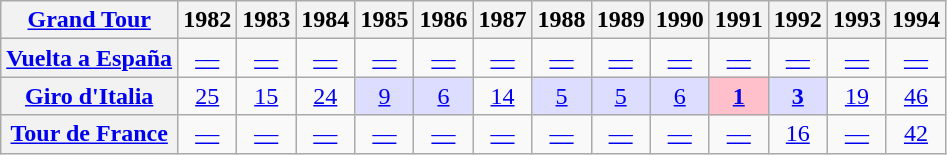<table class="wikitable plainrowheaders">
<tr>
<th scope="col"><a href='#'>Grand Tour</a></th>
<th scope="col">1982</th>
<th scope="col">1983</th>
<th scope="col">1984</th>
<th scope="col">1985</th>
<th scope="col">1986</th>
<th scope="col">1987</th>
<th scope="col">1988</th>
<th scope="col">1989</th>
<th scope="col">1990</th>
<th scope="col">1991</th>
<th scope="col">1992</th>
<th scope="col">1993</th>
<th scope="col">1994</th>
</tr>
<tr style="text-align:center;">
<th scope="row"> <a href='#'>Vuelta a España</a></th>
<td><a href='#'>—</a></td>
<td><a href='#'>—</a></td>
<td><a href='#'>—</a></td>
<td><a href='#'>—</a></td>
<td><a href='#'>—</a></td>
<td><a href='#'>—</a></td>
<td><a href='#'>—</a></td>
<td><a href='#'>—</a></td>
<td><a href='#'>—</a></td>
<td><a href='#'>—</a></td>
<td><a href='#'>—</a></td>
<td><a href='#'>—</a></td>
<td><a href='#'>—</a></td>
</tr>
<tr style="text-align:center;">
<th scope="row"> <a href='#'>Giro d'Italia</a></th>
<td><a href='#'>25</a></td>
<td><a href='#'>15</a></td>
<td><a href='#'>24</a></td>
<td style="background:#ddddff;"><a href='#'>9</a></td>
<td style="background:#ddddff;"><a href='#'>6</a></td>
<td><a href='#'>14</a></td>
<td style="background:#ddddff;"><a href='#'>5</a></td>
<td style="background:#ddddff;"><a href='#'>5</a></td>
<td style="background:#ddddff;"><a href='#'>6</a></td>
<td bgcolor=pink><a href='#'><strong>1</strong></a></td>
<td style="background:#ddddff;"><a href='#'><strong>3</strong></a></td>
<td><a href='#'>19</a></td>
<td><a href='#'>46</a></td>
</tr>
<tr style="text-align:center;">
<th scope="row"> <a href='#'>Tour de France</a></th>
<td><a href='#'>—</a></td>
<td><a href='#'>—</a></td>
<td><a href='#'>—</a></td>
<td><a href='#'>—</a></td>
<td><a href='#'>—</a></td>
<td><a href='#'>—</a></td>
<td><a href='#'>—</a></td>
<td><a href='#'>—</a></td>
<td><a href='#'>—</a></td>
<td><a href='#'>—</a></td>
<td><a href='#'>16</a></td>
<td><a href='#'>—</a></td>
<td><a href='#'>42</a></td>
</tr>
</table>
